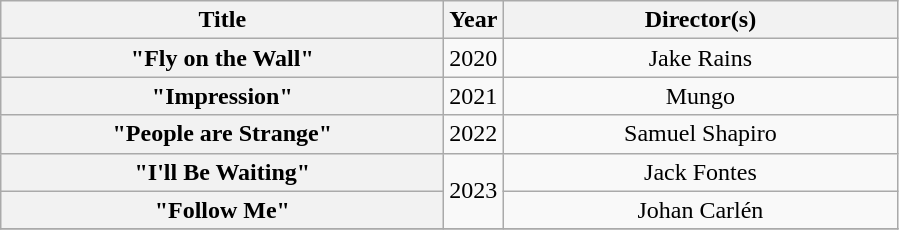<table class="wikitable plainrowheaders" style="text-align:center;">
<tr>
<th scope="col" style="width:18em;">Title</th>
<th scope="col">Year</th>
<th scope="col" style="width:16em;">Director(s)</th>
</tr>
<tr>
<th scope="row">"Fly on the Wall"</th>
<td>2020</td>
<td>Jake Rains</td>
</tr>
<tr>
<th scope="row">"Impression"</th>
<td>2021</td>
<td>Mungo</td>
</tr>
<tr>
<th scope="row">"People are Strange"</th>
<td>2022</td>
<td>Samuel Shapiro</td>
</tr>
<tr>
<th scope="row">"I'll Be Waiting"</th>
<td rowspan="2">2023</td>
<td>Jack Fontes</td>
</tr>
<tr>
<th scope="row">"Follow Me"</th>
<td>Johan Carlén</td>
</tr>
<tr>
</tr>
</table>
